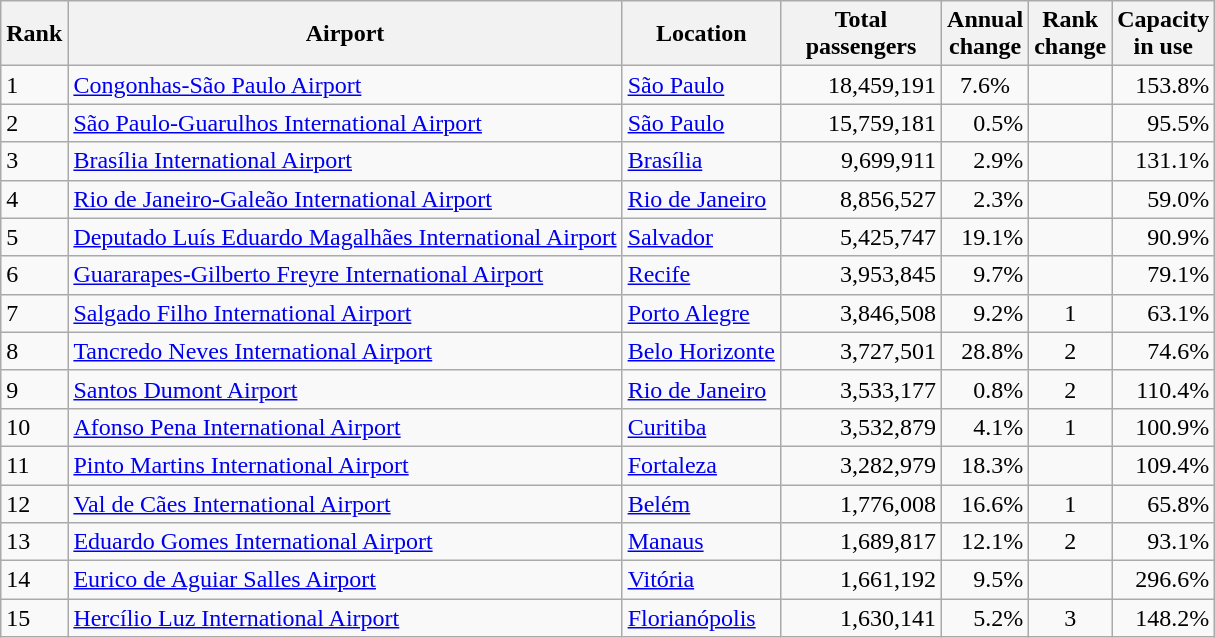<table class="wikitable">
<tr>
<th>Rank</th>
<th>Airport</th>
<th>Location</th>
<th style="width:100px">Total<br>passengers</th>
<th>Annual<br>change</th>
<th>Rank<br>change</th>
<th>Capacity<br>in use</th>
</tr>
<tr>
<td>1</td>
<td><a href='#'>Congonhas-São Paulo Airport</a></td>
<td><a href='#'>São Paulo</a></td>
<td align="right">18,459,191</td>
<td style="text-align:center;">7.6%</td>
<td style="text-align:center;"></td>
<td align="right">153.8%</td>
</tr>
<tr>
<td>2</td>
<td><a href='#'>São Paulo-Guarulhos International Airport</a></td>
<td><a href='#'>São Paulo</a></td>
<td align="right">15,759,181</td>
<td align="right">0.5%</td>
<td style="text-align:center;"></td>
<td align="right">95.5%</td>
</tr>
<tr>
<td>3</td>
<td><a href='#'>Brasília International Airport</a></td>
<td><a href='#'>Brasília</a></td>
<td align="right">9,699,911</td>
<td align="right">2.9%</td>
<td style="text-align:center;"></td>
<td align="right">131.1%</td>
</tr>
<tr>
<td>4</td>
<td><a href='#'>Rio de Janeiro-Galeão International Airport</a></td>
<td><a href='#'>Rio de Janeiro</a></td>
<td align="right">8,856,527</td>
<td align="right">2.3%</td>
<td style="text-align:center;"></td>
<td align="right">59.0%</td>
</tr>
<tr>
<td>5</td>
<td><a href='#'>Deputado Luís Eduardo Magalhães International Airport</a></td>
<td><a href='#'>Salvador</a></td>
<td align="right">5,425,747</td>
<td align="right">19.1%</td>
<td style="text-align:center;"></td>
<td align="right">90.9%</td>
</tr>
<tr>
<td>6</td>
<td><a href='#'>Guararapes-Gilberto Freyre International Airport</a></td>
<td><a href='#'>Recife</a></td>
<td align="right">3,953,845</td>
<td align="right">9.7%</td>
<td style="text-align:center;"></td>
<td align="right">79.1%</td>
</tr>
<tr>
<td>7</td>
<td><a href='#'>Salgado Filho International Airport</a></td>
<td><a href='#'>Porto Alegre</a></td>
<td align="right">3,846,508</td>
<td align="right">9.2%</td>
<td style="text-align:center;">1</td>
<td align="right">63.1%</td>
</tr>
<tr>
<td>8</td>
<td><a href='#'>Tancredo Neves International Airport</a></td>
<td><a href='#'>Belo Horizonte</a></td>
<td align="right">3,727,501</td>
<td align="right">28.8%</td>
<td style="text-align:center;">2</td>
<td align="right">74.6%</td>
</tr>
<tr>
<td>9</td>
<td><a href='#'>Santos Dumont Airport</a></td>
<td><a href='#'>Rio de Janeiro</a></td>
<td align="right">3,533,177</td>
<td align="right">0.8%</td>
<td style="text-align:center;">2</td>
<td align="right">110.4%</td>
</tr>
<tr>
<td>10</td>
<td><a href='#'>Afonso Pena International Airport</a></td>
<td><a href='#'>Curitiba</a></td>
<td align="right">3,532,879</td>
<td align="right">4.1%</td>
<td style="text-align:center;">1</td>
<td align="right">100.9%</td>
</tr>
<tr>
<td>11</td>
<td><a href='#'>Pinto Martins International Airport</a></td>
<td><a href='#'>Fortaleza</a></td>
<td align="right">3,282,979</td>
<td align="right">18.3%</td>
<td style="text-align:center;"></td>
<td align="right">109.4%</td>
</tr>
<tr>
<td>12</td>
<td><a href='#'>Val de Cães International Airport</a></td>
<td><a href='#'>Belém</a></td>
<td align="right">1,776,008</td>
<td align="right">16.6%</td>
<td style="text-align:center;">1</td>
<td align="right">65.8%</td>
</tr>
<tr>
<td>13</td>
<td><a href='#'>Eduardo Gomes International Airport</a></td>
<td><a href='#'>Manaus</a></td>
<td align="right">1,689,817</td>
<td align="right">12.1%</td>
<td style="text-align:center;">2</td>
<td align="right">93.1%</td>
</tr>
<tr>
<td>14</td>
<td><a href='#'>Eurico de Aguiar Salles Airport</a></td>
<td><a href='#'>Vitória</a></td>
<td align="right">1,661,192</td>
<td align="right">9.5%</td>
<td style="text-align:center;"></td>
<td align="right">296.6%</td>
</tr>
<tr>
<td>15</td>
<td><a href='#'>Hercílio Luz International Airport</a></td>
<td><a href='#'>Florianópolis</a></td>
<td align="right">1,630,141</td>
<td align="right">5.2%</td>
<td style="text-align:center;">3</td>
<td align="right">148.2%</td>
</tr>
</table>
